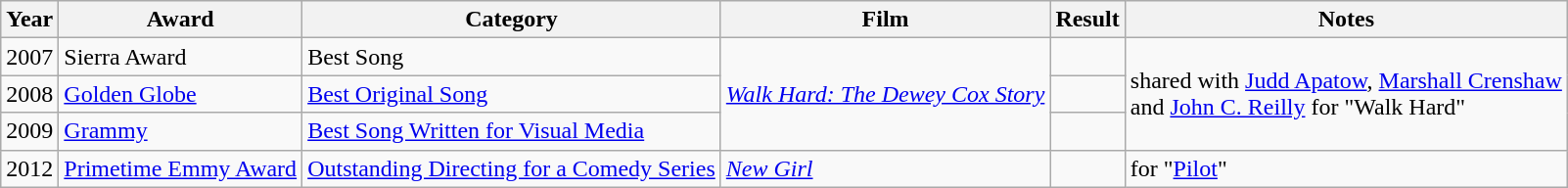<table class="wikitable">
<tr>
<th>Year</th>
<th>Award</th>
<th>Category</th>
<th>Film</th>
<th>Result</th>
<th>Notes</th>
</tr>
<tr>
<td>2007</td>
<td>Sierra Award</td>
<td>Best Song</td>
<td rowspan=3><em><a href='#'>Walk Hard: The Dewey Cox Story</a></em></td>
<td></td>
<td rowspan=3>shared with <a href='#'>Judd Apatow</a>, <a href='#'>Marshall Crenshaw</a><br>and <a href='#'>John C. Reilly</a> for "Walk Hard"</td>
</tr>
<tr>
<td>2008</td>
<td><a href='#'>Golden Globe</a></td>
<td><a href='#'>Best Original Song</a></td>
<td></td>
</tr>
<tr>
<td>2009</td>
<td><a href='#'>Grammy</a></td>
<td><a href='#'>Best Song Written for Visual Media</a></td>
<td></td>
</tr>
<tr>
<td>2012</td>
<td><a href='#'>Primetime Emmy Award</a></td>
<td><a href='#'>Outstanding Directing for a Comedy Series</a></td>
<td><em><a href='#'>New Girl</a></em></td>
<td></td>
<td>for "<a href='#'>Pilot</a>"</td>
</tr>
</table>
